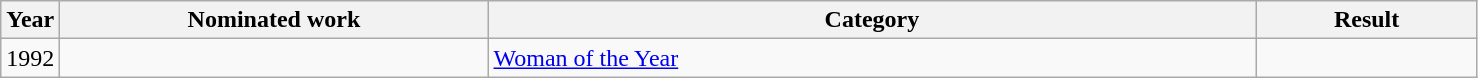<table class=wikitable>
<tr>
<th width=4%>Year</th>
<th width=29%>Nominated work</th>
<th width=52%>Category</th>
<th width=15%>Result</th>
</tr>
<tr>
<td align=center>1992</td>
<td></td>
<td><a href='#'>Woman of the Year</a></td>
<td></td>
</tr>
</table>
